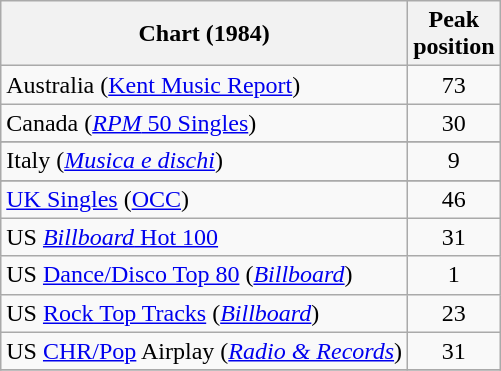<table class="wikitable sortable">
<tr>
<th>Chart (1984)</th>
<th>Peak<br>position</th>
</tr>
<tr>
<td>Australia (<a href='#'>Kent Music Report</a>)</td>
<td align="center">73</td>
</tr>
<tr>
<td>Canada (<a href='#'><em>RPM</em> 50 Singles</a>)</td>
<td align="center">30</td>
</tr>
<tr>
</tr>
<tr>
<td>Italy (<em><a href='#'>Musica e dischi</a></em>)</td>
<td align="center">9</td>
</tr>
<tr>
</tr>
<tr>
</tr>
<tr>
</tr>
<tr>
<td><a href='#'>UK Singles</a> (<a href='#'>OCC</a>)</td>
<td align="center">46</td>
</tr>
<tr>
<td>US <a href='#'><em>Billboard</em> Hot 100</a></td>
<td align="center">31</td>
</tr>
<tr>
<td>US <a href='#'>Dance/Disco Top 80</a> (<a href='#'><em>Billboard</em></a>)</td>
<td align="center">1</td>
</tr>
<tr>
<td>US <a href='#'>Rock Top Tracks</a> (<a href='#'><em>Billboard</em></a>)</td>
<td align="center">23</td>
</tr>
<tr>
<td>US <a href='#'>CHR/Pop</a> Airplay (<em><a href='#'>Radio & Records</a></em>)</td>
<td align="center">31</td>
</tr>
<tr>
</tr>
</table>
